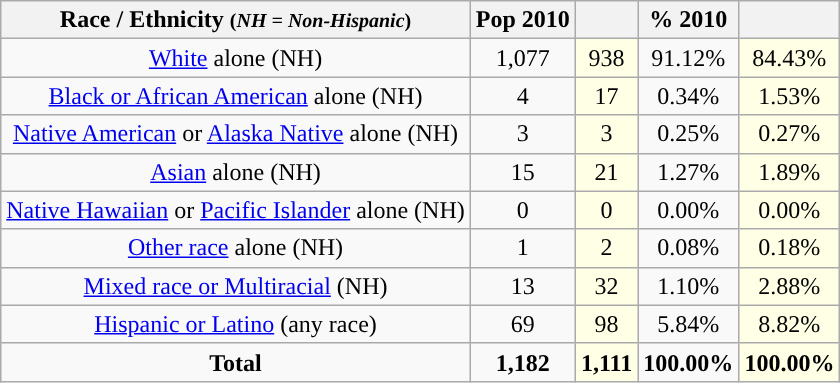<table class="wikitable" style="text-align:center;">
<tr>
<th>Race / Ethnicity <small>(<em>NH = Non-Hispanic</em>)</small></th>
<th>Pop 2010</th>
<th></th>
<th>% 2010</th>
<th></th>
</tr>
<tr>
<td><a href='#'>White</a> alone (NH)</td>
<td>1,077</td>
<td style='background: #ffffe6;'>938</td>
<td>91.12%</td>
<td style='background: #ffffe6;'>84.43%</td>
</tr>
<tr>
<td><a href='#'>Black or African American</a> alone (NH)</td>
<td>4</td>
<td style='background: #ffffe6;'>17</td>
<td>0.34%</td>
<td style='background: #ffffe6;'>1.53%</td>
</tr>
<tr>
<td><a href='#'>Native American</a> or <a href='#'>Alaska Native</a> alone (NH)</td>
<td>3</td>
<td style='background: #ffffe6;'>3</td>
<td>0.25%</td>
<td style='background: #ffffe6;'>0.27%</td>
</tr>
<tr>
<td><a href='#'>Asian</a> alone (NH)</td>
<td>15</td>
<td style='background: #ffffe6;'>21</td>
<td>1.27%</td>
<td style='background: #ffffe6;'>1.89%</td>
</tr>
<tr>
<td><a href='#'>Native Hawaiian</a> or <a href='#'>Pacific Islander</a> alone (NH)</td>
<td>0</td>
<td style='background: #ffffe6;'>0</td>
<td>0.00%</td>
<td style='background: #ffffe6;'>0.00%</td>
</tr>
<tr>
<td><a href='#'>Other race</a> alone (NH)</td>
<td>1</td>
<td style='background: #ffffe6;'>2</td>
<td>0.08%</td>
<td style='background: #ffffe6;'>0.18%</td>
</tr>
<tr>
<td><a href='#'>Mixed race or Multiracial</a> (NH)</td>
<td>13</td>
<td style='background: #ffffe6;'>32</td>
<td>1.10%</td>
<td style='background: #ffffe6;'>2.88%</td>
</tr>
<tr>
<td><a href='#'>Hispanic or Latino</a> (any race)</td>
<td>69</td>
<td style='background: #ffffe6;'>98</td>
<td>5.84%</td>
<td style='background: #ffffe6;'>8.82%</td>
</tr>
<tr>
<td><strong>Total</strong></td>
<td><strong>1,182</strong></td>
<td style='background: #ffffe6;'><strong>1,111</strong></td>
<td><strong>100.00%</strong></td>
<td style='background: #ffffe6;'><strong>100.00%</strong></td>
</tr>
</table>
